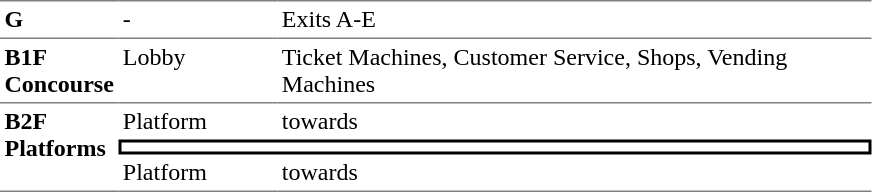<table table border=0 cellspacing=0 cellpadding=3>
<tr>
<td style="border-top:solid 1px gray;" width=50 valign=top><strong>G</strong></td>
<td style="border-top:solid 1px gray;" width=100 valign=top>-</td>
<td style="border-top:solid 1px gray;" width=390 valign=top>Exits A-E</td>
</tr>
<tr>
<td style="border-bottom:solid 1px gray; border-top:solid 1px gray;" valign=top width=50><strong>B1F<br>Concourse</strong></td>
<td style="border-bottom:solid 1px gray; border-top:solid 1px gray;" valign=top width=100>Lobby</td>
<td style="border-bottom:solid 1px gray; border-top:solid 1px gray;" valign=top width=390>Ticket Machines, Customer Service, Shops, Vending Machines</td>
</tr>
<tr>
<td style="border-bottom:solid 1px gray;" rowspan="3" valign=top><strong>B2F<br>Platforms</strong></td>
<td>Platform</td>
<td>  towards  </td>
</tr>
<tr>
<td style="border-right:solid 2px black;border-left:solid 2px black;border-top:solid 2px black;border-bottom:solid 2px black;text-align:center;" colspan=2></td>
</tr>
<tr>
<td style="border-bottom:solid 1px gray;">Platform</td>
<td style="border-bottom:solid 1px gray;">  towards   </td>
</tr>
</table>
